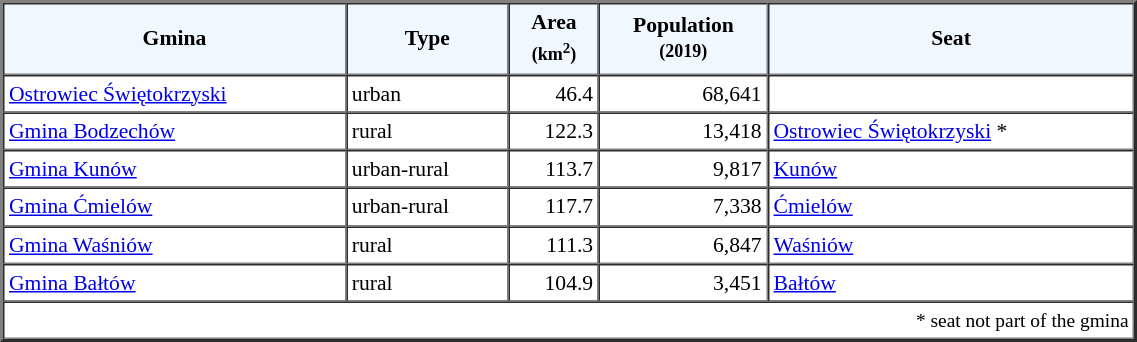<table width="60%" border="2" cellpadding="3" cellspacing="0" style="font-size:90%;line-height:120%;">
<tr bgcolor="F0F8FF">
<td style="text-align:center;"><strong>Gmina</strong></td>
<td style="text-align:center;"><strong>Type</strong></td>
<td style="text-align:center;"><strong>Area<br><small>(km<sup>2</sup>)</small></strong></td>
<td style="text-align:center;"><strong>Population<br><small>(2019)</small></strong></td>
<td style="text-align:center;"><strong>Seat</strong></td>
</tr>
<tr>
<td><a href='#'>Ostrowiec Świętokrzyski</a></td>
<td>urban</td>
<td style="text-align:right;">46.4</td>
<td style="text-align:right;">68,641</td>
<td> </td>
</tr>
<tr>
<td><a href='#'>Gmina Bodzechów</a></td>
<td>rural</td>
<td style="text-align:right;">122.3</td>
<td style="text-align:right;">13,418</td>
<td><a href='#'>Ostrowiec Świętokrzyski</a> *</td>
</tr>
<tr>
<td><a href='#'>Gmina Kunów</a></td>
<td>urban-rural</td>
<td style="text-align:right;">113.7</td>
<td style="text-align:right;">9,817</td>
<td><a href='#'>Kunów</a></td>
</tr>
<tr>
<td><a href='#'>Gmina Ćmielów</a></td>
<td>urban-rural</td>
<td style="text-align:right;">117.7</td>
<td style="text-align:right;">7,338</td>
<td><a href='#'>Ćmielów</a></td>
</tr>
<tr>
<td><a href='#'>Gmina Waśniów</a></td>
<td>rural</td>
<td style="text-align:right;">111.3</td>
<td style="text-align:right;">6,847</td>
<td><a href='#'>Waśniów</a></td>
</tr>
<tr>
<td><a href='#'>Gmina Bałtów</a></td>
<td>rural</td>
<td style="text-align:right;">104.9</td>
<td style="text-align:right;">3,451</td>
<td><a href='#'>Bałtów</a></td>
</tr>
<tr>
<td colspan=5 style="text-align:right;font-size:90%">* seat not part of the gmina</td>
</tr>
<tr>
</tr>
</table>
